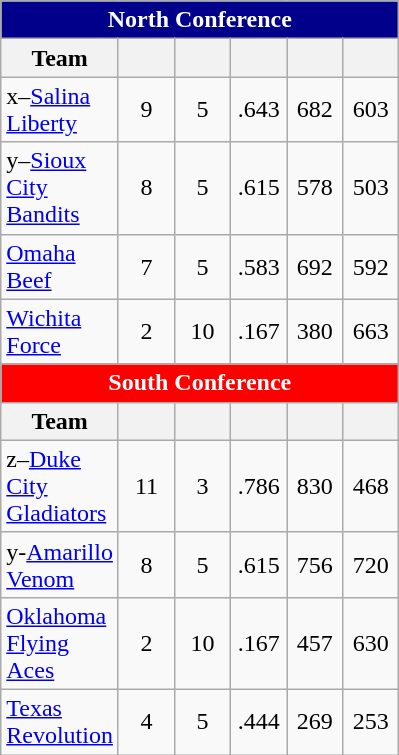<table class="wikitable" style="text-align:center">
<tr>
<th colspan="6" style="vertical-align:middle; background:darkblue; color:white;">North Conference</th>
</tr>
<tr>
<th width="30">Team</th>
<th width="30"></th>
<th width="30"></th>
<th width="30"></th>
<th width="30"></th>
<th width="30"></th>
</tr>
<tr>
<td style="text-align:left;">x–<a href='#'>Salina Liberty</a></td>
<td>9</td>
<td>5</td>
<td>.643</td>
<td>682</td>
<td>603</td>
</tr>
<tr>
<td style="text-align:left;">y–<a href='#'>Sioux City Bandits</a></td>
<td>8</td>
<td>5</td>
<td>.615</td>
<td>578</td>
<td>503</td>
</tr>
<tr>
<td style="text-align:left;"><a href='#'>Omaha Beef</a></td>
<td>7</td>
<td>5</td>
<td>.583</td>
<td>692</td>
<td>592</td>
</tr>
<tr>
<td style="text-align:left;"><a href='#'>Wichita Force</a></td>
<td>2</td>
<td>10</td>
<td>.167</td>
<td>380</td>
<td>663</td>
</tr>
<tr>
<th colspan="6" style="vertical-align:middle; background:red; color:white;">South Conference</th>
</tr>
<tr>
<th width="30">Team</th>
<th width="30"></th>
<th width="30"></th>
<th width="30"></th>
<th width="30"></th>
<th width="30"></th>
</tr>
<tr>
<td style="text-align:left;">z–<a href='#'>Duke City Gladiators</a></td>
<td>11</td>
<td>3</td>
<td>.786</td>
<td>830</td>
<td>468</td>
</tr>
<tr>
<td style="text-align:left;">y-<a href='#'>Amarillo Venom</a></td>
<td>8</td>
<td>5</td>
<td>.615</td>
<td>756</td>
<td>720</td>
</tr>
<tr>
<td style="text-align:left;"><a href='#'>Oklahoma Flying Aces</a></td>
<td>2</td>
<td>10</td>
<td>.167</td>
<td>457</td>
<td>630</td>
</tr>
<tr>
<td style="text-align:left;"><a href='#'>Texas Revolution</a></td>
<td>4</td>
<td>5</td>
<td>.444</td>
<td>269</td>
<td>253</td>
</tr>
</table>
